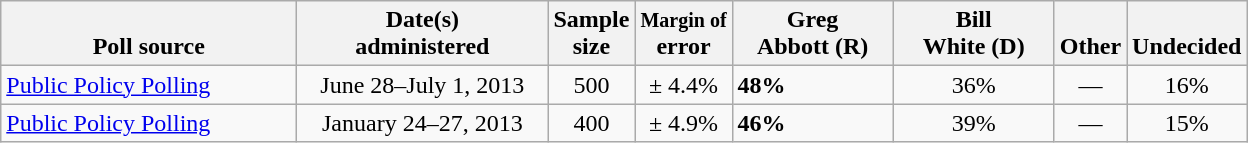<table class="wikitable">
<tr valign= bottom>
<th style="width:190px;">Poll source</th>
<th style="width:160px;">Date(s)<br>administered</th>
<th class=small>Sample<br>size</th>
<th><small>Margin of</small><br>error</th>
<th style="width:100px;">Greg<br>Abbott (R)</th>
<th style="width:100px;">Bill<br>White (D)</th>
<th style="width:40px;">Other</th>
<th style="width:40px;">Undecided</th>
</tr>
<tr>
<td><a href='#'>Public Policy Polling</a></td>
<td align=center>June 28–July 1, 2013</td>
<td align=center>500</td>
<td align=center>± 4.4%</td>
<td><strong>48%</strong></td>
<td align=center>36%</td>
<td align=center>—</td>
<td align=center>16%</td>
</tr>
<tr>
<td><a href='#'>Public Policy Polling</a></td>
<td align=center>January 24–27, 2013</td>
<td align=center>400</td>
<td align=center>± 4.9%</td>
<td><strong>46%</strong></td>
<td align=center>39%</td>
<td align=center>—</td>
<td align=center>15%</td>
</tr>
</table>
